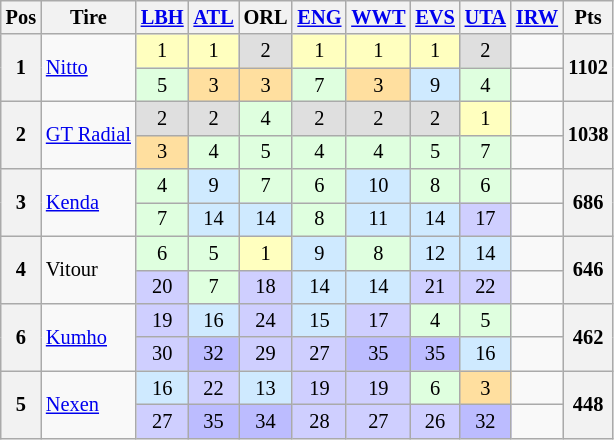<table class="wikitable" style="font-size:85%;text-align:center">
<tr>
<th>Pos</th>
<th>Tire</th>
<th><a href='#'>LBH</a></th>
<th><a href='#'>ATL</a></th>
<th>ORL</th>
<th><a href='#'>ENG</a></th>
<th><a href='#'>WWT</a></th>
<th><a href='#'>EVS</a></th>
<th><a href='#'>UTA</a></th>
<th><a href='#'>IRW</a></th>
<th>Pts</th>
</tr>
<tr>
<th rowspan=2>1</th>
<td rowspan=2 align=left><a href='#'>Nitto</a></td>
<td style="background:#ffffbf;">1</td>
<td style="background:#ffffbf;">1</td>
<td style="background:#dfdfdf;">2</td>
<td style="background:#ffffbf;">1</td>
<td style="background:#ffffbf;">1</td>
<td style="background:#ffffbf;">1</td>
<td style="background:#dfdfdf;">2</td>
<td></td>
<th rowspan=2>1102</th>
</tr>
<tr>
<td style="background:#dfffdf;">5</td>
<td style="background:#ffdf9f;">3</td>
<td style="background:#ffdf9f;">3</td>
<td style="background:#dfffdf;">7</td>
<td style="background:#ffdf9f;">3</td>
<td style="background:#cfeaff;">9</td>
<td style="background:#dfffdf;">4</td>
<td></td>
</tr>
<tr>
<th rowspan=2>2</th>
<td rowspan=2 align=left><a href='#'>GT Radial</a></td>
<td style="background:#dfdfdf;">2</td>
<td style="background:#dfdfdf;">2</td>
<td style="background:#dfffdf;">4</td>
<td style="background:#dfdfdf;">2</td>
<td style="background:#dfdfdf;">2</td>
<td style="background:#dfdfdf;">2</td>
<td style="background:#ffffbf;">1</td>
<td></td>
<th rowspan=2>1038</th>
</tr>
<tr>
<td style="background:#ffdf9f;">3</td>
<td style="background:#dfffdf;">4</td>
<td style="background:#dfffdf;">5</td>
<td style="background:#dfffdf;">4</td>
<td style="background:#dfffdf;">4</td>
<td style="background:#dfffdf;">5</td>
<td style="background:#dfffdf;">7</td>
<td></td>
</tr>
<tr>
<th rowspan=2>3</th>
<td rowspan=2 align=left><a href='#'>Kenda</a></td>
<td style="background:#dfffdf;">4</td>
<td style="background:#cfeaff;">9</td>
<td style="background:#dfffdf;">7</td>
<td style="background:#dfffdf;">6</td>
<td style="background:#cfeaff;">10</td>
<td style="background:#dfffdf;">8</td>
<td style="background:#dfffdf;">6</td>
<td></td>
<th rowspan=2>686</th>
</tr>
<tr>
<td style="background:#dfffdf;">7</td>
<td style="background:#cfeaff;">14</td>
<td style="background:#cfeaff;">14</td>
<td style="background:#dfffdf;">8</td>
<td style="background:#cfeaff;">11</td>
<td style="background:#cfeaff;">14</td>
<td style="background:#cfcfff;">17</td>
<td></td>
</tr>
<tr>
<th rowspan=2>4</th>
<td rowspan=2 align=left>Vitour</td>
<td style="background:#dfffdf;">6</td>
<td style="background:#dfffdf;">5</td>
<td style="background:#ffffbf;">1</td>
<td style="background:#cfeaff;">9</td>
<td style="background:#dfffdf;">8</td>
<td style="background:#cfeaff;">12</td>
<td style="background:#cfeaff;">14</td>
<td></td>
<th rowspan=2>646</th>
</tr>
<tr>
<td style="background:#cfcfff;">20</td>
<td style="background:#dfffdf;">7</td>
<td style="background:#cfcfff;">18</td>
<td style="background:#cfeaff;">14</td>
<td style="background:#cfeaff;">14</td>
<td style="background:#cfcfff;">21</td>
<td style="background:#cfcfff;">22</td>
<td></td>
</tr>
<tr>
<th rowspan=2>6</th>
<td rowspan=2 align=left><a href='#'>Kumho</a></td>
<td style="background:#cfcfff;">19</td>
<td style="background:#cfeaff;">16</td>
<td style="background:#cfcfff;">24</td>
<td style="background:#cfeaff;">15</td>
<td style="background:#cfcfff;">17</td>
<td style="background:#dfffdf;">4</td>
<td style="background:#dfffdf;">5</td>
<td></td>
<th rowspan=2>462</th>
</tr>
<tr>
<td style="background:#cfcfff;">30</td>
<td style="background:#bcbcff;">32</td>
<td style="background:#cfcfff;">29</td>
<td style="background:#cfcfff;">27</td>
<td style="background:#bcbcff;">35</td>
<td style="background:#bcbcff;">35</td>
<td style="background:#cfeaff;">16</td>
<td></td>
</tr>
<tr>
<th rowspan=2>5</th>
<td rowspan=2 align=left><a href='#'>Nexen</a></td>
<td style="background:#cfeaff;">16</td>
<td style="background:#cfcfff;">22</td>
<td style="background:#cfeaff;">13</td>
<td style="background:#cfcfff;">19</td>
<td style="background:#cfcfff;">19</td>
<td style="background:#dfffdf;">6</td>
<td style="background:#ffdf9f;">3</td>
<td></td>
<th rowspan=2>448</th>
</tr>
<tr>
<td style="background:#cfcfff;">27</td>
<td style="background:#bcbcff;">35</td>
<td style="background:#bcbcff;">34</td>
<td style="background:#cfcfff;">28</td>
<td style="background:#cfcfff;">27</td>
<td style="background:#cfcfff;">26</td>
<td style="background:#bcbcff;">32</td>
<td></td>
</tr>
</table>
